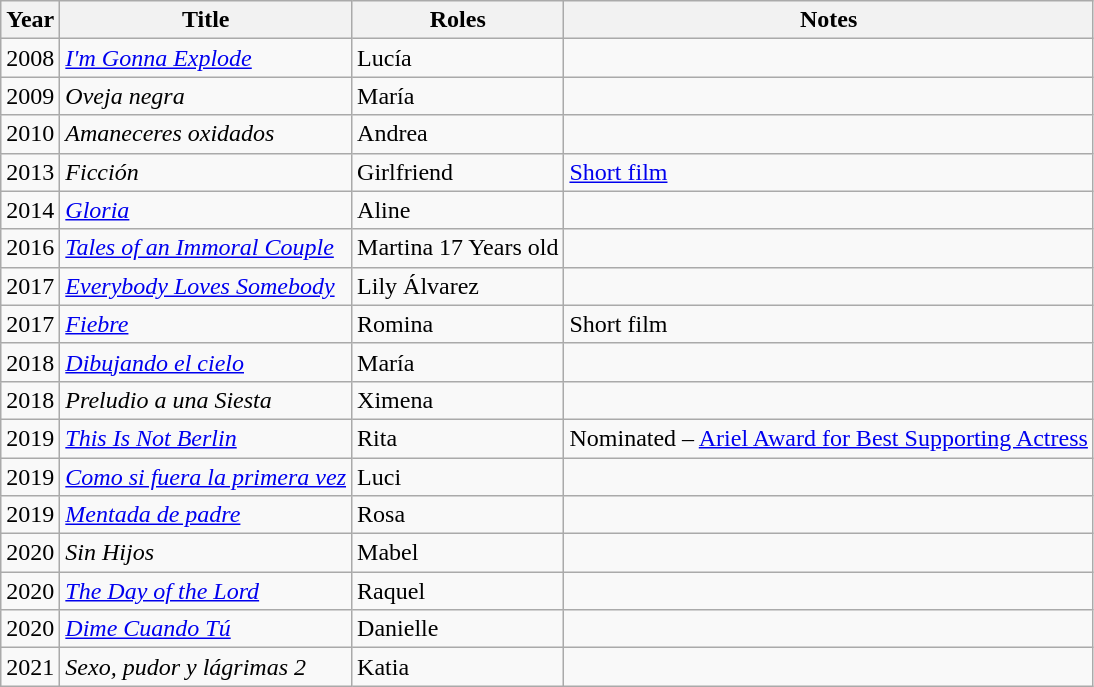<table class="wikitable sortable">
<tr>
<th>Year</th>
<th>Title</th>
<th>Roles</th>
<th>Notes</th>
</tr>
<tr>
<td>2008</td>
<td><em><a href='#'>I'm Gonna Explode</a></em></td>
<td>Lucía</td>
<td></td>
</tr>
<tr>
<td>2009</td>
<td><em>Oveja negra</em></td>
<td>María</td>
<td></td>
</tr>
<tr>
<td>2010</td>
<td><em>Amaneceres oxidados</em></td>
<td>Andrea</td>
<td></td>
</tr>
<tr>
<td>2013</td>
<td><em>Ficción</em></td>
<td>Girlfriend</td>
<td><a href='#'>Short film</a></td>
</tr>
<tr>
<td>2014</td>
<td><em><a href='#'>Gloria</a></em></td>
<td>Aline</td>
<td></td>
</tr>
<tr>
<td>2016</td>
<td><em><a href='#'>Tales of an Immoral Couple</a></em></td>
<td>Martina 17 Years old</td>
<td></td>
</tr>
<tr>
<td>2017</td>
<td><em><a href='#'>Everybody Loves Somebody</a></em></td>
<td>Lily Álvarez</td>
<td></td>
</tr>
<tr>
<td>2017</td>
<td><em><a href='#'>Fiebre</a></em></td>
<td>Romina</td>
<td>Short film</td>
</tr>
<tr>
<td>2018</td>
<td><em><a href='#'>Dibujando el cielo</a></em></td>
<td>María</td>
<td></td>
</tr>
<tr>
<td>2018</td>
<td><em>Preludio a una Siesta</em></td>
<td>Ximena</td>
<td></td>
</tr>
<tr>
<td>2019</td>
<td><em><a href='#'>This Is Not Berlin</a></em></td>
<td>Rita</td>
<td>Nominated – <a href='#'>Ariel Award for Best Supporting Actress</a></td>
</tr>
<tr>
<td>2019</td>
<td><em><a href='#'>Como si fuera la primera vez</a></em></td>
<td>Luci</td>
<td></td>
</tr>
<tr>
<td>2019</td>
<td><em><a href='#'>Mentada de padre</a></em></td>
<td>Rosa</td>
<td></td>
</tr>
<tr>
<td>2020</td>
<td><em>Sin Hijos</em></td>
<td>Mabel</td>
<td></td>
</tr>
<tr>
<td>2020</td>
<td><em> <a href='#'>The Day of the Lord</a> </em></td>
<td>Raquel</td>
<td></td>
</tr>
<tr>
<td>2020</td>
<td><em><a href='#'>Dime Cuando Tú</a></em></td>
<td>Danielle</td>
<td></td>
</tr>
<tr>
<td>2021</td>
<td><em>Sexo, pudor y lágrimas 2</em></td>
<td>Katia</td>
<td></td>
</tr>
</table>
